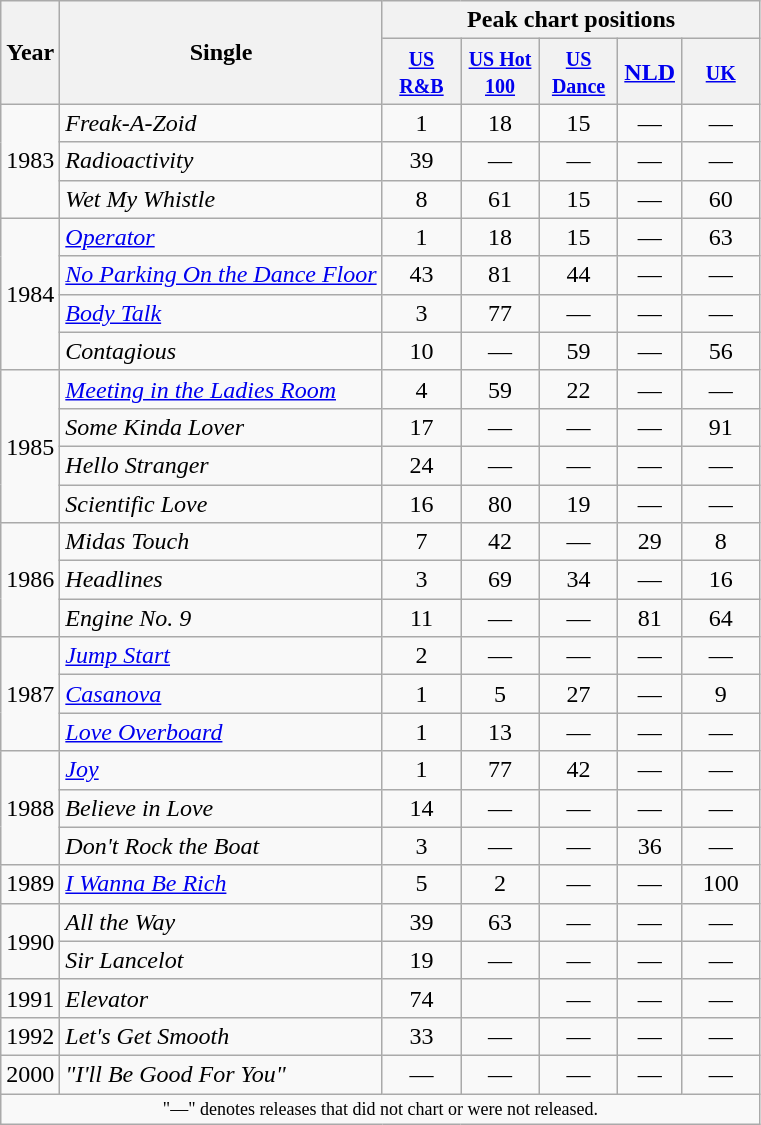<table class="wikitable">
<tr>
<th scope="col" rowspan="2">Year</th>
<th scope="col" rowspan="2">Single</th>
<th scope="col" colspan="5">Peak chart positions</th>
</tr>
<tr>
<th style="width:45px;"><small><a href='#'>US R&B</a></small><br></th>
<th style="width:45px;"><small><a href='#'>US Hot 100</a></small><br></th>
<th style="width:45px;"><small><a href='#'>US Dance</a></small><br></th>
<th width="35"><a href='#'>NLD</a><br></th>
<th style="width:45px;"><small><a href='#'>UK</a></small><br></th>
</tr>
<tr>
<td rowspan="3">1983</td>
<td><em>Freak-A-Zoid</em></td>
<td align=center>1</td>
<td align=center>18</td>
<td align=center>15</td>
<td align=center>—</td>
<td align=center>―</td>
</tr>
<tr>
<td><em>Radioactivity</em></td>
<td align=center>39</td>
<td align=center>—</td>
<td align=center>—</td>
<td align=center>—</td>
<td align=center>—</td>
</tr>
<tr>
<td><em>Wet My Whistle</em></td>
<td align=center>8</td>
<td align=center>61</td>
<td align=center>15</td>
<td align=center>—</td>
<td align=center>60</td>
</tr>
<tr>
<td rowspan="4">1984</td>
<td><em><a href='#'>Operator</a></em></td>
<td align=center>1</td>
<td align=center>18</td>
<td align=center>15</td>
<td align=center>—</td>
<td align=center>63</td>
</tr>
<tr>
<td><em><a href='#'>No Parking On the Dance Floor</a></em></td>
<td align=center>43</td>
<td align=center>81</td>
<td align=center>44</td>
<td align=center>—</td>
<td align=center>—</td>
</tr>
<tr>
<td><em><a href='#'>Body Talk</a></em></td>
<td align=center>3</td>
<td align=center>77</td>
<td align=center>—</td>
<td align=center>—</td>
<td align=center>—</td>
</tr>
<tr>
<td><em>Contagious</em></td>
<td align=center>10</td>
<td align=center>—</td>
<td align=center>59</td>
<td align=center>—</td>
<td align=center>56</td>
</tr>
<tr>
<td rowspan="4">1985</td>
<td><em><a href='#'>Meeting in the Ladies Room</a></em></td>
<td align=center>4</td>
<td align=center>59</td>
<td align=center>22</td>
<td align=center>—</td>
<td align=center>—</td>
</tr>
<tr>
<td><em>Some Kinda Lover</em></td>
<td align=center>17</td>
<td align=center>—</td>
<td align=center>—</td>
<td align=center>—</td>
<td align=center>91</td>
</tr>
<tr>
<td><em>Hello Stranger</em></td>
<td align=center>24</td>
<td align=center>—</td>
<td align=center>—</td>
<td align=center>—</td>
<td align=center>—</td>
</tr>
<tr>
<td><em>Scientific Love</em></td>
<td align=center>16</td>
<td align=center>80</td>
<td align=center>19</td>
<td align=center>—</td>
<td align=center>—</td>
</tr>
<tr>
<td rowspan="3">1986</td>
<td><em>Midas Touch</em></td>
<td align=center>7</td>
<td align=center>42</td>
<td align=center>―</td>
<td align=center>29</td>
<td align=center>8</td>
</tr>
<tr>
<td><em>Headlines</em></td>
<td align=center>3</td>
<td align=center>69</td>
<td align=center>34</td>
<td align=center>—</td>
<td align=center>16</td>
</tr>
<tr>
<td><em>Engine No. 9</em></td>
<td align=center>11</td>
<td align=center>—</td>
<td align=center>―</td>
<td align=center>81</td>
<td align=center>64</td>
</tr>
<tr>
<td rowspan="3">1987</td>
<td><em><a href='#'>Jump Start</a></em></td>
<td align=center>2</td>
<td align=center>—</td>
<td align=center>―</td>
<td align=center>—</td>
<td align=center>—</td>
</tr>
<tr>
<td><em><a href='#'>Casanova</a></em></td>
<td align=center>1</td>
<td align=center>5</td>
<td align=center>27</td>
<td align=center>—</td>
<td align=center>9</td>
</tr>
<tr>
<td><em><a href='#'>Love Overboard</a></em></td>
<td align=center>1</td>
<td align=center>13</td>
<td align=center>―</td>
<td align=center>—</td>
<td align=center>—</td>
</tr>
<tr>
<td rowspan="3">1988</td>
<td><em><a href='#'>Joy</a></em></td>
<td align=center>1</td>
<td align=center>77</td>
<td align=center>42</td>
<td align=center>—</td>
<td align=center>—</td>
</tr>
<tr>
<td><em>Believe in Love</em></td>
<td align=center>14</td>
<td align=center>―</td>
<td align=center>―</td>
<td align=center>—</td>
<td align=center>—</td>
</tr>
<tr>
<td><em>Don't Rock the Boat</em></td>
<td align=center>3</td>
<td align=center>―</td>
<td align=center>―</td>
<td align=center>36</td>
<td align=center>—</td>
</tr>
<tr>
<td rowspan="1">1989</td>
<td><em><a href='#'>I Wanna Be Rich</a></em></td>
<td align=center>5</td>
<td align=center>2</td>
<td align=center>―</td>
<td align=center>—</td>
<td align=center>100</td>
</tr>
<tr>
<td rowspan="2">1990</td>
<td><em>All the Way</em></td>
<td align=center>39</td>
<td align=center>63</td>
<td align=center>―</td>
<td align=center>—</td>
<td align=center>—</td>
</tr>
<tr>
<td><em>Sir Lancelot</em></td>
<td align=center>19</td>
<td align=center>—</td>
<td align=center>―</td>
<td align=center>—</td>
<td align=center>—</td>
</tr>
<tr>
<td rowspan="1">1991</td>
<td><em>Elevator</em></td>
<td align=center>74</td>
<td align=center></td>
<td align=center>―</td>
<td align=center>—</td>
<td align=center>—</td>
</tr>
<tr>
<td rowspan="1">1992</td>
<td><em>Let's Get Smooth</em></td>
<td align=center>33</td>
<td align=center>—</td>
<td align=center>―</td>
<td align=center>—</td>
<td align=center>—</td>
</tr>
<tr>
<td rowspan="1">2000</td>
<td><em>"I'll Be Good For You"</em></td>
<td align=center>—</td>
<td align=center>—</td>
<td align=center>―</td>
<td align=center>—</td>
<td align=center>—</td>
</tr>
<tr>
<td colspan="7" style="text-align:center; font-size:9pt;">"—" denotes releases that did not chart or were not released.</td>
</tr>
</table>
